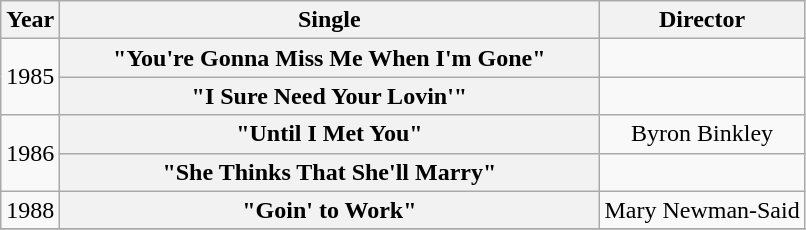<table class="wikitable plainrowheaders" style="text-align:center;">
<tr>
<th>Year</th>
<th style="width:22em;">Single</th>
<th>Director</th>
</tr>
<tr>
<td rowspan="2">1985</td>
<th scope="row">"You're Gonna Miss Me When I'm Gone"</th>
<td></td>
</tr>
<tr>
<th scope="row">"I Sure Need Your Lovin'"</th>
<td></td>
</tr>
<tr>
<td rowspan="2">1986</td>
<th scope="row">"Until I Met You"</th>
<td>Byron Binkley</td>
</tr>
<tr>
<th scope="row">"She Thinks That She'll Marry"</th>
<td></td>
</tr>
<tr>
<td>1988</td>
<th scope="row">"Goin' to Work"</th>
<td>Mary Newman-Said</td>
</tr>
<tr>
</tr>
</table>
